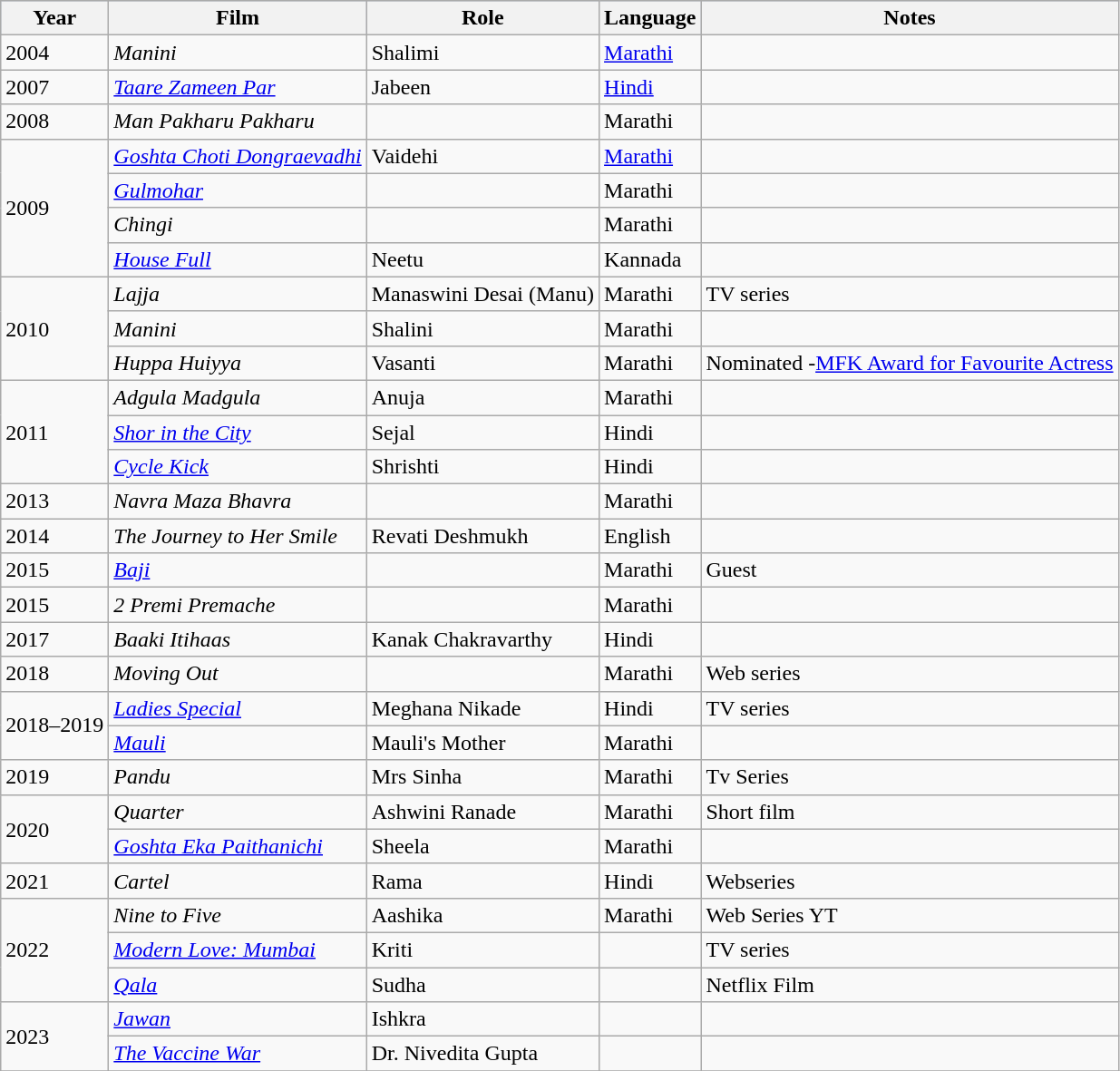<table class="wikitable">
<tr style="background:#B0C4DE;">
<th>Year</th>
<th>Film</th>
<th>Role</th>
<th>Language</th>
<th>Notes</th>
</tr>
<tr>
<td>2004</td>
<td><em>Manini</em></td>
<td>Shalimi</td>
<td><a href='#'>Marathi</a></td>
<td></td>
</tr>
<tr>
<td>2007</td>
<td><em><a href='#'>Taare Zameen Par</a></em></td>
<td>Jabeen</td>
<td><a href='#'>Hindi</a></td>
<td></td>
</tr>
<tr>
<td>2008</td>
<td><em>Man Pakharu Pakharu</em></td>
<td></td>
<td>Marathi</td>
<td></td>
</tr>
<tr>
<td rowspan="4">2009</td>
<td><em><a href='#'>Goshta Choti Dongraevadhi</a></em></td>
<td>Vaidehi</td>
<td><a href='#'>Marathi</a></td>
<td></td>
</tr>
<tr>
<td><em><a href='#'>Gulmohar</a></em></td>
<td></td>
<td>Marathi</td>
<td></td>
</tr>
<tr>
<td><em>Chingi</em></td>
<td></td>
<td>Marathi</td>
<td></td>
</tr>
<tr>
<td><em><a href='#'>House Full</a></em></td>
<td>Neetu</td>
<td>Kannada</td>
<td></td>
</tr>
<tr>
<td rowspan="3">2010</td>
<td><em>Lajja</em></td>
<td>Manaswini Desai (Manu)</td>
<td>Marathi</td>
<td>TV series</td>
</tr>
<tr>
<td><em>Manini</em></td>
<td>Shalini</td>
<td>Marathi</td>
<td></td>
</tr>
<tr>
<td><em>Huppa Huiyya</em></td>
<td>Vasanti</td>
<td>Marathi</td>
<td>Nominated -<a href='#'>MFK Award for Favourite Actress</a></td>
</tr>
<tr>
<td rowspan="3">2011</td>
<td><em>Adgula Madgula</em></td>
<td>Anuja</td>
<td>Marathi</td>
<td></td>
</tr>
<tr>
<td><em><a href='#'>Shor in the City</a></em></td>
<td>Sejal</td>
<td>Hindi</td>
<td></td>
</tr>
<tr>
<td><em><a href='#'>Cycle Kick</a></em></td>
<td>Shrishti</td>
<td>Hindi</td>
<td></td>
</tr>
<tr>
<td>2013</td>
<td><em>Navra Maza Bhavra</em></td>
<td></td>
<td>Marathi</td>
<td></td>
</tr>
<tr>
<td>2014</td>
<td><em>The Journey to Her Smile</em></td>
<td>Revati Deshmukh</td>
<td>English</td>
<td></td>
</tr>
<tr>
<td>2015</td>
<td><a href='#'><em>Baji</em></a></td>
<td></td>
<td>Marathi</td>
<td>Guest</td>
</tr>
<tr>
<td>2015</td>
<td><em>2 Premi Premache</em></td>
<td></td>
<td>Marathi</td>
<td></td>
</tr>
<tr>
<td>2017</td>
<td><em>Baaki Itihaas</em></td>
<td>Kanak Chakravarthy</td>
<td>Hindi</td>
<td></td>
</tr>
<tr>
<td>2018</td>
<td><em>Moving Out</em></td>
<td></td>
<td>Marathi</td>
<td>Web series</td>
</tr>
<tr>
<td rowspan="2">2018–2019</td>
<td><em><a href='#'>Ladies Special</a></em></td>
<td>Meghana Nikade</td>
<td>Hindi</td>
<td>TV series</td>
</tr>
<tr>
<td><em><a href='#'>Mauli</a></em></td>
<td>Mauli's Mother</td>
<td>Marathi</td>
<td></td>
</tr>
<tr>
<td>2019</td>
<td><em>Pandu</em></td>
<td>Mrs Sinha</td>
<td>Marathi</td>
<td>Tv Series</td>
</tr>
<tr>
<td rowspan="2">2020</td>
<td><em>Quarter</em></td>
<td>Ashwini Ranade</td>
<td>Marathi</td>
<td>Short film</td>
</tr>
<tr>
<td><em><a href='#'>Goshta Eka Paithanichi</a></em></td>
<td>Sheela</td>
<td>Marathi</td>
<td></td>
</tr>
<tr>
<td>2021</td>
<td><em>Cartel</em></td>
<td>Rama</td>
<td>Hindi</td>
<td>Webseries</td>
</tr>
<tr>
<td rowspan="3">2022</td>
<td><em>Nine to Five</em></td>
<td>Aashika</td>
<td>Marathi</td>
<td>Web Series YT</td>
</tr>
<tr>
<td><em><a href='#'>Modern Love: Mumbai</a></em></td>
<td Kriti>Kriti</td>
<td></td>
<td>TV series</td>
</tr>
<tr>
<td><em><a href='#'>Qala</a></em></td>
<td>Sudha</td>
<td></td>
<td>Netflix Film</td>
</tr>
<tr>
<td rowspan="2">2023</td>
<td><a href='#'><em>Jawan</em></a></td>
<td>Ishkra</td>
<td></td>
<td></td>
</tr>
<tr>
<td><em><a href='#'>The Vaccine War</a></em></td>
<td>Dr. Nivedita Gupta</td>
<td></td>
<td></td>
</tr>
<tr>
</tr>
</table>
